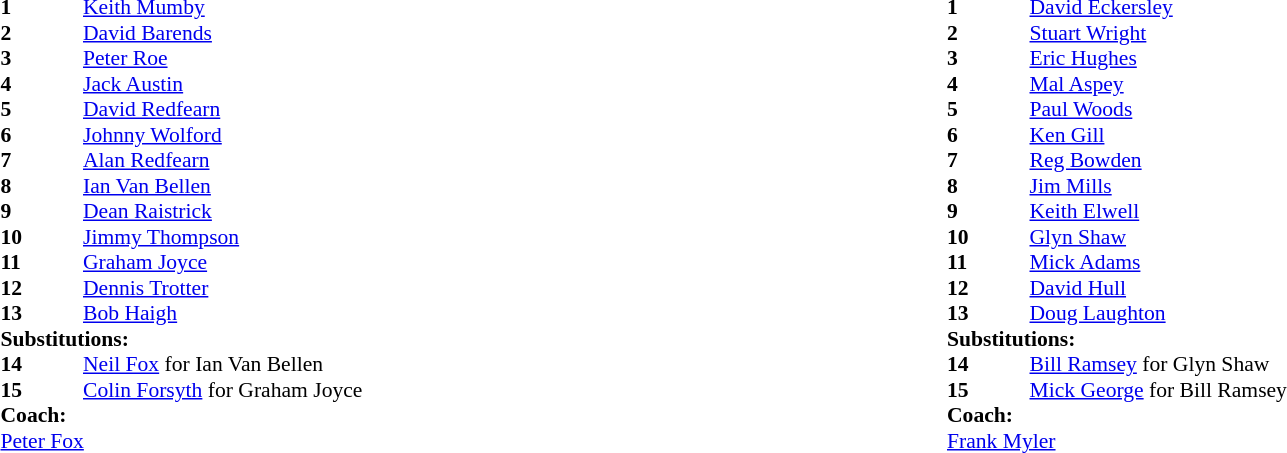<table width="100%">
<tr>
<td valign="top" width="50%"><br><table style="font-size: 90%" cellspacing="0" cellpadding="0">
<tr>
<th width="55"></th>
</tr>
<tr>
<td><strong>1</strong></td>
<td><a href='#'>Keith Mumby</a></td>
</tr>
<tr>
<td><strong>2</strong></td>
<td><a href='#'>David Barends</a></td>
</tr>
<tr>
<td><strong>3</strong></td>
<td><a href='#'>Peter Roe</a></td>
</tr>
<tr>
<td><strong>4</strong></td>
<td><a href='#'>Jack Austin</a></td>
</tr>
<tr>
<td><strong>5</strong></td>
<td><a href='#'>David Redfearn</a></td>
</tr>
<tr>
<td><strong>6</strong></td>
<td><a href='#'>Johnny Wolford</a></td>
</tr>
<tr>
<td><strong>7</strong></td>
<td><a href='#'>Alan Redfearn</a></td>
</tr>
<tr>
<td><strong>8</strong></td>
<td><a href='#'>Ian Van Bellen</a></td>
</tr>
<tr>
<td><strong>9</strong></td>
<td><a href='#'>Dean Raistrick</a></td>
</tr>
<tr>
<td><strong>10</strong></td>
<td><a href='#'>Jimmy Thompson</a></td>
</tr>
<tr>
<td><strong>11</strong></td>
<td><a href='#'>Graham Joyce</a></td>
</tr>
<tr>
<td><strong>12</strong></td>
<td><a href='#'>Dennis Trotter</a></td>
</tr>
<tr>
<td><strong>13</strong></td>
<td><a href='#'>Bob Haigh</a></td>
</tr>
<tr>
<td colspan=3><strong>Substitutions:</strong></td>
</tr>
<tr>
<td><strong>14</strong></td>
<td><a href='#'>Neil Fox</a> for Ian Van Bellen</td>
</tr>
<tr>
<td><strong>15</strong></td>
<td><a href='#'>Colin Forsyth</a> for Graham Joyce</td>
</tr>
<tr>
<td colspan=3><strong>Coach:</strong></td>
</tr>
<tr>
<td colspan="4"><a href='#'>Peter Fox</a></td>
</tr>
</table>
</td>
<td valign="top" width="50%"><br><table style="font-size: 90%" cellspacing="0" cellpadding="0">
<tr>
<th width="55"></th>
</tr>
<tr>
<td><strong>1</strong></td>
<td><a href='#'>David Eckersley</a></td>
</tr>
<tr>
<td><strong>2</strong></td>
<td><a href='#'>Stuart Wright</a></td>
</tr>
<tr>
<td><strong>3</strong></td>
<td><a href='#'>Eric Hughes</a></td>
</tr>
<tr>
<td><strong>4</strong></td>
<td><a href='#'>Mal Aspey</a></td>
</tr>
<tr>
<td><strong>5</strong></td>
<td><a href='#'>Paul Woods</a></td>
</tr>
<tr>
<td><strong>6</strong></td>
<td><a href='#'>Ken Gill</a></td>
</tr>
<tr>
<td><strong>7</strong></td>
<td><a href='#'>Reg Bowden</a></td>
</tr>
<tr>
<td><strong>8</strong></td>
<td><a href='#'>Jim Mills</a></td>
</tr>
<tr>
<td><strong>9</strong></td>
<td><a href='#'>Keith Elwell</a></td>
</tr>
<tr>
<td><strong>10</strong></td>
<td><a href='#'>Glyn Shaw</a></td>
</tr>
<tr>
<td><strong>11</strong></td>
<td><a href='#'>Mick Adams</a></td>
</tr>
<tr>
<td><strong>12</strong></td>
<td><a href='#'>David Hull</a></td>
</tr>
<tr>
<td><strong>13</strong></td>
<td><a href='#'>Doug Laughton</a></td>
</tr>
<tr>
<td colspan=3><strong>Substitutions:</strong></td>
</tr>
<tr>
<td><strong>14</strong></td>
<td><a href='#'>Bill Ramsey</a> for Glyn Shaw</td>
</tr>
<tr>
<td><strong>15</strong></td>
<td><a href='#'>Mick George</a> for Bill Ramsey</td>
</tr>
<tr>
<td colspan=3><strong>Coach:</strong></td>
</tr>
<tr>
<td colspan="4"><a href='#'>Frank Myler</a></td>
</tr>
</table>
</td>
</tr>
</table>
